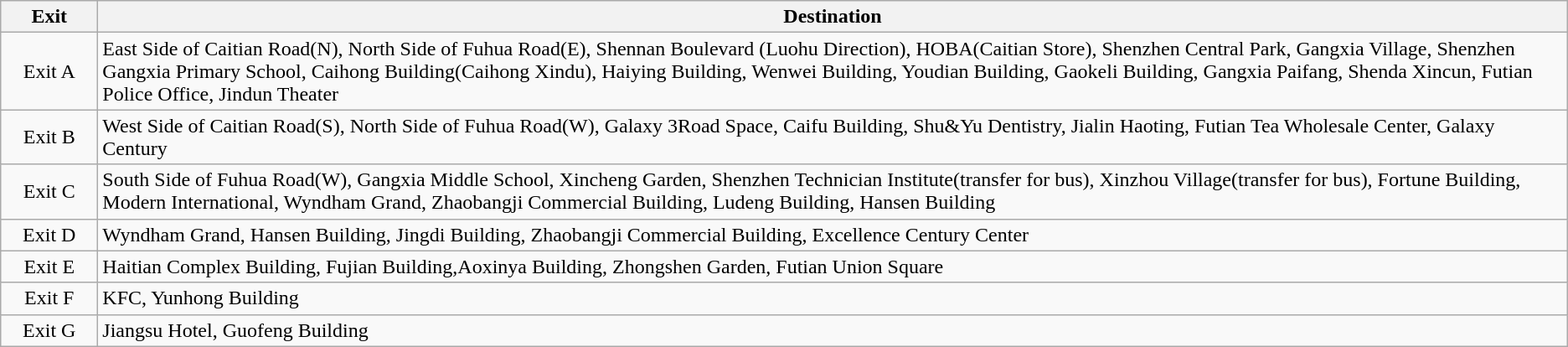<table class="wikitable">
<tr>
<th style="width:70px">Exit</th>
<th>Destination</th>
</tr>
<tr>
<td align="center">Exit A</td>
<td>East Side of Caitian Road(N), North Side of Fuhua Road(E), Shennan Boulevard (Luohu Direction), HOBA(Caitian Store), Shenzhen Central Park, Gangxia Village, Shenzhen Gangxia Primary School, Caihong Building(Caihong Xindu), Haiying Building, Wenwei Building, Youdian Building, Gaokeli Building, Gangxia Paifang, Shenda Xincun, Futian Police Office, Jindun Theater</td>
</tr>
<tr>
<td align="center">Exit B</td>
<td>West Side of Caitian Road(S), North Side of Fuhua Road(W), Galaxy 3Road Space, Caifu Building, Shu&Yu Dentistry, Jialin Haoting, Futian Tea Wholesale Center, Galaxy Century</td>
</tr>
<tr>
<td align="center">Exit C</td>
<td>South Side of Fuhua Road(W), Gangxia Middle School, Xincheng Garden, Shenzhen Technician Institute(transfer for bus), Xinzhou Village(transfer for bus), Fortune Building, Modern International, Wyndham Grand, Zhaobangji Commercial Building, Ludeng Building, Hansen Building</td>
</tr>
<tr>
<td align="center">Exit D</td>
<td>Wyndham Grand, Hansen Building, Jingdi Building, Zhaobangji Commercial Building, Excellence Century Center</td>
</tr>
<tr>
<td align="center">Exit E</td>
<td>Haitian Complex Building, Fujian Building,Aoxinya Building, Zhongshen Garden, Futian Union Square</td>
</tr>
<tr>
<td align="center">Exit F</td>
<td>KFC, Yunhong Building</td>
</tr>
<tr>
<td align="center">Exit G</td>
<td>Jiangsu Hotel, Guofeng Building</td>
</tr>
</table>
